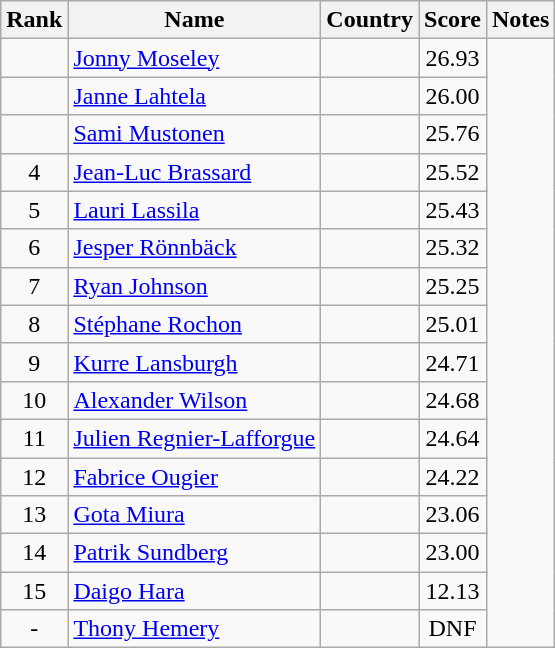<table class="wikitable sortable" style="text-align:center">
<tr>
<th>Rank</th>
<th>Name</th>
<th>Country</th>
<th>Score</th>
<th>Notes</th>
</tr>
<tr>
<td></td>
<td align=left><a href='#'>Jonny Moseley</a></td>
<td align=left></td>
<td>26.93</td>
</tr>
<tr>
<td></td>
<td align=left><a href='#'>Janne Lahtela</a></td>
<td align=left></td>
<td>26.00</td>
</tr>
<tr>
<td></td>
<td align=left><a href='#'>Sami Mustonen</a></td>
<td align=left></td>
<td>25.76</td>
</tr>
<tr>
<td>4</td>
<td align=left><a href='#'>Jean-Luc Brassard</a></td>
<td align=left></td>
<td>25.52</td>
</tr>
<tr>
<td>5</td>
<td align=left><a href='#'>Lauri Lassila</a></td>
<td align=left></td>
<td>25.43</td>
</tr>
<tr>
<td>6</td>
<td align=left><a href='#'>Jesper Rönnbäck</a></td>
<td align=left></td>
<td>25.32</td>
</tr>
<tr>
<td>7</td>
<td align=left><a href='#'>Ryan Johnson</a></td>
<td align=left></td>
<td>25.25</td>
</tr>
<tr>
<td>8</td>
<td align=left><a href='#'>Stéphane Rochon</a></td>
<td align=left></td>
<td>25.01</td>
</tr>
<tr>
<td>9</td>
<td align=left><a href='#'>Kurre Lansburgh</a></td>
<td align=left></td>
<td>24.71</td>
</tr>
<tr>
<td>10</td>
<td align=left><a href='#'>Alexander Wilson</a></td>
<td align=left></td>
<td>24.68</td>
</tr>
<tr>
<td>11</td>
<td align=left><a href='#'>Julien Regnier-Lafforgue</a></td>
<td align=left></td>
<td>24.64</td>
</tr>
<tr>
<td>12</td>
<td align=left><a href='#'>Fabrice Ougier</a></td>
<td align=left></td>
<td>24.22</td>
</tr>
<tr>
<td>13</td>
<td align=left><a href='#'>Gota Miura</a></td>
<td align=left></td>
<td>23.06</td>
</tr>
<tr>
<td>14</td>
<td align=left><a href='#'>Patrik Sundberg</a></td>
<td align=left></td>
<td>23.00</td>
</tr>
<tr>
<td>15</td>
<td align=left><a href='#'>Daigo Hara</a></td>
<td align=left></td>
<td>12.13</td>
</tr>
<tr>
<td>-</td>
<td align=left><a href='#'>Thony Hemery</a></td>
<td align=left></td>
<td>DNF</td>
</tr>
</table>
